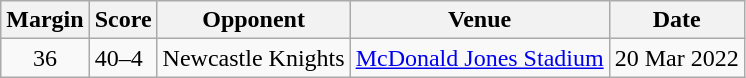<table class="wikitable">
<tr>
<th>Margin</th>
<th>Score</th>
<th>Opponent</th>
<th>Venue</th>
<th>Date</th>
</tr>
<tr>
<td align=center>36</td>
<td>40<span>–4</span></td>
<td> Newcastle Knights</td>
<td><a href='#'>McDonald Jones Stadium</a></td>
<td>20 Mar 2022</td>
</tr>
</table>
